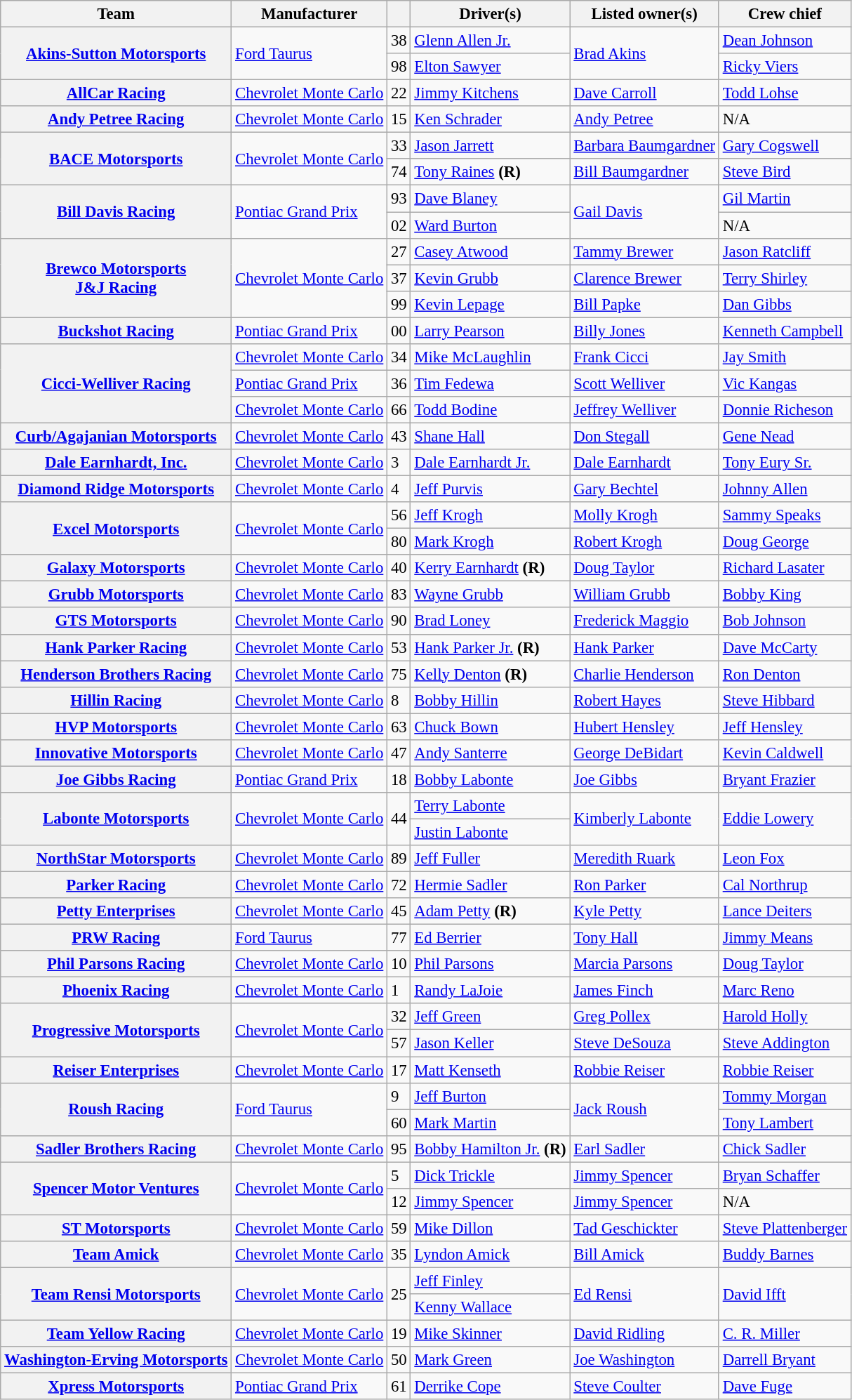<table class="wikitable" style="font-size: 95%;">
<tr>
<th>Team</th>
<th>Manufacturer</th>
<th></th>
<th>Driver(s)</th>
<th>Listed owner(s)</th>
<th>Crew chief</th>
</tr>
<tr>
<th rowspan=2><a href='#'>Akins-Sutton Motorsports</a></th>
<td rowspan=2><a href='#'>Ford Taurus</a></td>
<td>38</td>
<td><a href='#'>Glenn Allen Jr.</a></td>
<td rowspan=2><a href='#'>Brad Akins</a></td>
<td><a href='#'>Dean Johnson</a></td>
</tr>
<tr>
<td>98</td>
<td><a href='#'>Elton Sawyer</a></td>
<td><a href='#'>Ricky Viers</a></td>
</tr>
<tr>
<th><a href='#'>AllCar Racing</a></th>
<td><a href='#'>Chevrolet Monte Carlo</a></td>
<td>22</td>
<td><a href='#'>Jimmy Kitchens</a></td>
<td><a href='#'>Dave Carroll</a></td>
<td><a href='#'>Todd Lohse</a></td>
</tr>
<tr>
<th><a href='#'>Andy Petree Racing</a></th>
<td><a href='#'>Chevrolet Monte Carlo</a></td>
<td>15</td>
<td><a href='#'>Ken Schrader</a></td>
<td><a href='#'>Andy Petree</a></td>
<td>N/A</td>
</tr>
<tr>
<th rowspan=2><a href='#'>BACE Motorsports</a></th>
<td rowspan=2><a href='#'>Chevrolet Monte Carlo</a></td>
<td>33</td>
<td><a href='#'>Jason Jarrett</a></td>
<td><a href='#'>Barbara Baumgardner</a></td>
<td><a href='#'>Gary Cogswell</a></td>
</tr>
<tr>
<td>74</td>
<td><a href='#'>Tony Raines</a> <strong>(R)</strong></td>
<td><a href='#'>Bill Baumgardner</a></td>
<td><a href='#'>Steve Bird</a></td>
</tr>
<tr>
<th rowspan="2"><a href='#'>Bill Davis Racing</a></th>
<td rowspan="2"><a href='#'>Pontiac Grand Prix</a></td>
<td>93</td>
<td><a href='#'>Dave Blaney</a></td>
<td rowspan="2"><a href='#'>Gail Davis</a></td>
<td><a href='#'>Gil Martin</a></td>
</tr>
<tr>
<td>02</td>
<td><a href='#'>Ward Burton</a></td>
<td>N/A</td>
</tr>
<tr>
<th rowspan=3><a href='#'>Brewco Motorsports</a><br><a href='#'>J&J Racing</a></th>
<td rowspan=3><a href='#'>Chevrolet Monte Carlo</a></td>
<td>27</td>
<td><a href='#'>Casey Atwood</a></td>
<td><a href='#'>Tammy Brewer</a></td>
<td><a href='#'>Jason Ratcliff</a></td>
</tr>
<tr>
<td>37</td>
<td><a href='#'>Kevin Grubb</a></td>
<td><a href='#'>Clarence Brewer</a></td>
<td><a href='#'>Terry Shirley</a></td>
</tr>
<tr>
<td>99</td>
<td><a href='#'>Kevin Lepage</a></td>
<td><a href='#'>Bill Papke</a></td>
<td><a href='#'>Dan Gibbs</a></td>
</tr>
<tr>
<th><a href='#'>Buckshot Racing</a></th>
<td><a href='#'>Pontiac Grand Prix</a></td>
<td>00</td>
<td><a href='#'>Larry Pearson</a></td>
<td><a href='#'>Billy Jones</a></td>
<td><a href='#'>Kenneth Campbell</a></td>
</tr>
<tr>
<th rowspan=3><a href='#'>Cicci-Welliver Racing</a></th>
<td><a href='#'>Chevrolet Monte Carlo</a></td>
<td>34</td>
<td><a href='#'>Mike McLaughlin</a></td>
<td><a href='#'>Frank Cicci</a></td>
<td><a href='#'>Jay Smith</a></td>
</tr>
<tr>
<td><a href='#'>Pontiac Grand Prix</a></td>
<td>36</td>
<td><a href='#'>Tim Fedewa</a></td>
<td><a href='#'>Scott Welliver</a></td>
<td><a href='#'>Vic Kangas</a></td>
</tr>
<tr>
<td><a href='#'>Chevrolet Monte Carlo</a></td>
<td>66</td>
<td><a href='#'>Todd Bodine</a></td>
<td><a href='#'>Jeffrey Welliver</a></td>
<td><a href='#'>Donnie Richeson</a></td>
</tr>
<tr>
<th><a href='#'>Curb/Agajanian Motorsports</a></th>
<td><a href='#'>Chevrolet Monte Carlo</a></td>
<td>43</td>
<td><a href='#'>Shane Hall</a></td>
<td><a href='#'>Don Stegall</a></td>
<td><a href='#'>Gene Nead</a></td>
</tr>
<tr>
<th><a href='#'>Dale Earnhardt, Inc.</a></th>
<td><a href='#'>Chevrolet Monte Carlo</a></td>
<td>3</td>
<td><a href='#'>Dale Earnhardt Jr.</a></td>
<td><a href='#'>Dale Earnhardt</a></td>
<td><a href='#'>Tony Eury Sr.</a></td>
</tr>
<tr>
<th><a href='#'>Diamond Ridge Motorsports</a></th>
<td><a href='#'>Chevrolet Monte Carlo</a></td>
<td>4</td>
<td><a href='#'>Jeff Purvis</a></td>
<td><a href='#'>Gary Bechtel</a></td>
<td><a href='#'>Johnny Allen</a></td>
</tr>
<tr>
<th rowspan=2><a href='#'>Excel Motorsports</a></th>
<td rowspan=2><a href='#'>Chevrolet Monte Carlo</a></td>
<td>56</td>
<td><a href='#'>Jeff Krogh</a></td>
<td><a href='#'>Molly Krogh</a></td>
<td><a href='#'>Sammy Speaks</a></td>
</tr>
<tr>
<td>80</td>
<td><a href='#'>Mark Krogh</a></td>
<td><a href='#'>Robert Krogh</a></td>
<td><a href='#'>Doug George</a></td>
</tr>
<tr>
<th><a href='#'>Galaxy Motorsports</a></th>
<td><a href='#'>Chevrolet Monte Carlo</a></td>
<td>40</td>
<td><a href='#'>Kerry Earnhardt</a> <strong>(R)</strong></td>
<td><a href='#'>Doug Taylor</a></td>
<td><a href='#'>Richard Lasater</a></td>
</tr>
<tr>
<th><a href='#'>Grubb Motorsports</a></th>
<td><a href='#'>Chevrolet Monte Carlo</a></td>
<td>83</td>
<td><a href='#'>Wayne Grubb</a></td>
<td><a href='#'>William Grubb</a></td>
<td><a href='#'>Bobby King</a></td>
</tr>
<tr>
<th><a href='#'>GTS Motorsports</a></th>
<td><a href='#'>Chevrolet Monte Carlo</a></td>
<td>90</td>
<td><a href='#'>Brad Loney</a></td>
<td><a href='#'>Frederick Maggio</a></td>
<td><a href='#'>Bob Johnson</a></td>
</tr>
<tr>
<th><a href='#'>Hank Parker Racing</a></th>
<td><a href='#'>Chevrolet Monte Carlo</a></td>
<td>53</td>
<td><a href='#'>Hank Parker Jr.</a> <strong>(R)</strong></td>
<td><a href='#'>Hank Parker</a></td>
<td><a href='#'>Dave McCarty</a></td>
</tr>
<tr>
<th><a href='#'>Henderson Brothers Racing</a></th>
<td><a href='#'>Chevrolet Monte Carlo</a></td>
<td>75</td>
<td><a href='#'>Kelly Denton</a> <strong>(R)</strong></td>
<td><a href='#'>Charlie Henderson</a></td>
<td><a href='#'>Ron Denton</a></td>
</tr>
<tr>
<th><a href='#'>Hillin Racing</a></th>
<td><a href='#'>Chevrolet Monte Carlo</a></td>
<td>8</td>
<td><a href='#'>Bobby Hillin</a></td>
<td><a href='#'>Robert Hayes</a></td>
<td><a href='#'>Steve Hibbard</a></td>
</tr>
<tr>
<th><a href='#'>HVP Motorsports</a></th>
<td><a href='#'>Chevrolet Monte Carlo</a></td>
<td>63</td>
<td><a href='#'>Chuck Bown</a></td>
<td><a href='#'>Hubert Hensley</a></td>
<td><a href='#'>Jeff Hensley</a></td>
</tr>
<tr>
<th><a href='#'>Innovative Motorsports</a></th>
<td><a href='#'>Chevrolet Monte Carlo</a></td>
<td>47</td>
<td><a href='#'>Andy Santerre</a></td>
<td><a href='#'>George DeBidart</a></td>
<td><a href='#'>Kevin Caldwell</a></td>
</tr>
<tr>
<th><a href='#'>Joe Gibbs Racing</a></th>
<td><a href='#'>Pontiac Grand Prix</a></td>
<td>18</td>
<td><a href='#'>Bobby Labonte</a></td>
<td><a href='#'>Joe Gibbs</a></td>
<td><a href='#'>Bryant Frazier</a></td>
</tr>
<tr>
<th rowspan="2"><a href='#'>Labonte Motorsports</a></th>
<td rowspan="2"><a href='#'>Chevrolet Monte Carlo</a></td>
<td rowspan="2">44</td>
<td><a href='#'>Terry Labonte</a></td>
<td rowspan="2"><a href='#'>Kimberly Labonte</a></td>
<td rowspan="2"><a href='#'>Eddie Lowery</a></td>
</tr>
<tr>
<td><a href='#'>Justin Labonte</a></td>
</tr>
<tr>
<th><a href='#'>NorthStar Motorsports</a></th>
<td><a href='#'>Chevrolet Monte Carlo</a></td>
<td>89</td>
<td><a href='#'>Jeff Fuller</a></td>
<td><a href='#'>Meredith Ruark</a></td>
<td><a href='#'>Leon Fox</a></td>
</tr>
<tr>
<th><a href='#'>Parker Racing</a></th>
<td><a href='#'>Chevrolet Monte Carlo</a></td>
<td>72</td>
<td><a href='#'>Hermie Sadler</a></td>
<td><a href='#'>Ron Parker</a></td>
<td><a href='#'>Cal Northrup</a></td>
</tr>
<tr>
<th><a href='#'>Petty Enterprises</a></th>
<td><a href='#'>Chevrolet Monte Carlo</a></td>
<td>45</td>
<td><a href='#'>Adam Petty</a> <strong>(R)</strong></td>
<td><a href='#'>Kyle Petty</a></td>
<td><a href='#'>Lance Deiters</a></td>
</tr>
<tr>
<th><a href='#'>PRW Racing</a></th>
<td><a href='#'>Ford Taurus</a></td>
<td>77</td>
<td><a href='#'>Ed Berrier</a></td>
<td><a href='#'>Tony Hall</a></td>
<td><a href='#'>Jimmy Means</a></td>
</tr>
<tr>
<th><a href='#'>Phil Parsons Racing</a></th>
<td><a href='#'>Chevrolet Monte Carlo</a></td>
<td>10</td>
<td><a href='#'>Phil Parsons</a></td>
<td><a href='#'>Marcia Parsons</a></td>
<td><a href='#'>Doug Taylor</a></td>
</tr>
<tr>
<th><a href='#'>Phoenix Racing</a></th>
<td><a href='#'>Chevrolet Monte Carlo</a></td>
<td>1</td>
<td><a href='#'>Randy LaJoie</a></td>
<td><a href='#'>James Finch</a></td>
<td><a href='#'>Marc Reno</a></td>
</tr>
<tr>
<th rowspan=2><a href='#'>Progressive Motorsports</a></th>
<td rowspan=2><a href='#'>Chevrolet Monte Carlo</a></td>
<td>32</td>
<td><a href='#'>Jeff Green</a></td>
<td><a href='#'>Greg Pollex</a></td>
<td><a href='#'>Harold Holly</a></td>
</tr>
<tr>
<td>57</td>
<td><a href='#'>Jason Keller</a></td>
<td><a href='#'>Steve DeSouza</a></td>
<td><a href='#'>Steve Addington</a></td>
</tr>
<tr>
<th><a href='#'>Reiser Enterprises</a></th>
<td><a href='#'>Chevrolet Monte Carlo</a></td>
<td>17</td>
<td><a href='#'>Matt Kenseth</a></td>
<td><a href='#'>Robbie Reiser</a></td>
<td><a href='#'>Robbie Reiser</a></td>
</tr>
<tr>
<th rowspan=2><a href='#'>Roush Racing</a></th>
<td rowspan=2><a href='#'>Ford Taurus</a></td>
<td>9</td>
<td><a href='#'>Jeff Burton</a></td>
<td rowspan=2><a href='#'>Jack Roush</a></td>
<td><a href='#'>Tommy Morgan</a></td>
</tr>
<tr>
<td>60</td>
<td><a href='#'>Mark Martin</a></td>
<td><a href='#'>Tony Lambert</a></td>
</tr>
<tr>
<th><a href='#'>Sadler Brothers Racing</a></th>
<td><a href='#'>Chevrolet Monte Carlo</a></td>
<td>95</td>
<td><a href='#'>Bobby Hamilton Jr.</a> <strong>(R)</strong></td>
<td><a href='#'>Earl Sadler</a></td>
<td><a href='#'>Chick Sadler</a></td>
</tr>
<tr>
<th rowspan="2"><a href='#'>Spencer Motor Ventures</a></th>
<td rowspan="2"><a href='#'>Chevrolet Monte Carlo</a></td>
<td>5</td>
<td><a href='#'>Dick Trickle</a></td>
<td><a href='#'>Jimmy Spencer</a></td>
<td><a href='#'>Bryan Schaffer</a></td>
</tr>
<tr>
<td>12</td>
<td><a href='#'>Jimmy Spencer</a></td>
<td><a href='#'>Jimmy Spencer</a></td>
<td>N/A</td>
</tr>
<tr>
<th><a href='#'>ST Motorsports</a></th>
<td><a href='#'>Chevrolet Monte Carlo</a></td>
<td>59</td>
<td><a href='#'>Mike Dillon</a></td>
<td><a href='#'>Tad Geschickter</a></td>
<td><a href='#'>Steve Plattenberger</a></td>
</tr>
<tr>
<th><a href='#'>Team Amick</a></th>
<td><a href='#'>Chevrolet Monte Carlo</a></td>
<td>35</td>
<td><a href='#'>Lyndon Amick</a></td>
<td><a href='#'>Bill Amick</a></td>
<td><a href='#'>Buddy Barnes</a></td>
</tr>
<tr>
<th rowspan="2"><a href='#'>Team Rensi Motorsports</a></th>
<td rowspan="2"><a href='#'>Chevrolet Monte Carlo</a></td>
<td rowspan="2">25</td>
<td><a href='#'>Jeff Finley</a></td>
<td rowspan="2"><a href='#'>Ed Rensi</a></td>
<td rowspan="2"><a href='#'>David Ifft</a></td>
</tr>
<tr>
<td><a href='#'>Kenny Wallace</a></td>
</tr>
<tr>
<th><a href='#'>Team Yellow Racing</a></th>
<td><a href='#'>Chevrolet Monte Carlo</a></td>
<td>19</td>
<td><a href='#'>Mike Skinner</a></td>
<td><a href='#'>David Ridling</a></td>
<td><a href='#'>C. R. Miller</a></td>
</tr>
<tr>
<th><a href='#'>Washington-Erving Motorsports</a></th>
<td><a href='#'>Chevrolet Monte Carlo</a></td>
<td>50</td>
<td><a href='#'>Mark Green</a></td>
<td><a href='#'>Joe Washington</a></td>
<td><a href='#'>Darrell Bryant</a></td>
</tr>
<tr>
<th><a href='#'>Xpress Motorsports</a></th>
<td><a href='#'>Pontiac Grand Prix</a></td>
<td>61</td>
<td><a href='#'>Derrike Cope</a></td>
<td><a href='#'>Steve Coulter</a></td>
<td><a href='#'>Dave Fuge</a></td>
</tr>
</table>
